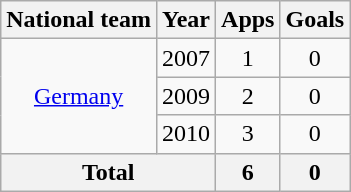<table class="wikitable" style="text-align:center">
<tr>
<th>National team</th>
<th>Year</th>
<th>Apps</th>
<th>Goals</th>
</tr>
<tr>
<td rowspan="3"><a href='#'>Germany</a></td>
<td>2007</td>
<td>1</td>
<td>0</td>
</tr>
<tr>
<td>2009</td>
<td>2</td>
<td>0</td>
</tr>
<tr>
<td>2010</td>
<td>3</td>
<td>0</td>
</tr>
<tr>
<th colspan="2">Total</th>
<th>6</th>
<th>0</th>
</tr>
</table>
